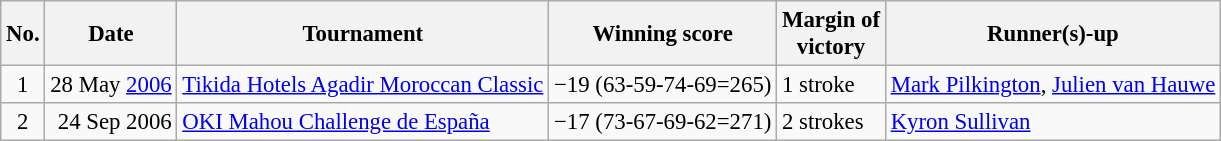<table class="wikitable" style="font-size:95%;">
<tr>
<th>No.</th>
<th>Date</th>
<th>Tournament</th>
<th>Winning score</th>
<th>Margin of<br>victory</th>
<th>Runner(s)-up</th>
</tr>
<tr>
<td align=center>1</td>
<td align=right>28 May <a href='#'>2006</a></td>
<td><a href='#'>Tikida Hotels Agadir Moroccan Classic</a></td>
<td>−19 (63-59-74-69=265)</td>
<td>1 stroke</td>
<td> <a href='#'>Mark Pilkington</a>,  <a href='#'>Julien van Hauwe</a></td>
</tr>
<tr>
<td align=center>2</td>
<td align=right>24 Sep 2006</td>
<td><a href='#'>OKI Mahou Challenge de España</a></td>
<td>−17 (73-67-69-62=271)</td>
<td>2 strokes</td>
<td> <a href='#'>Kyron Sullivan</a></td>
</tr>
</table>
